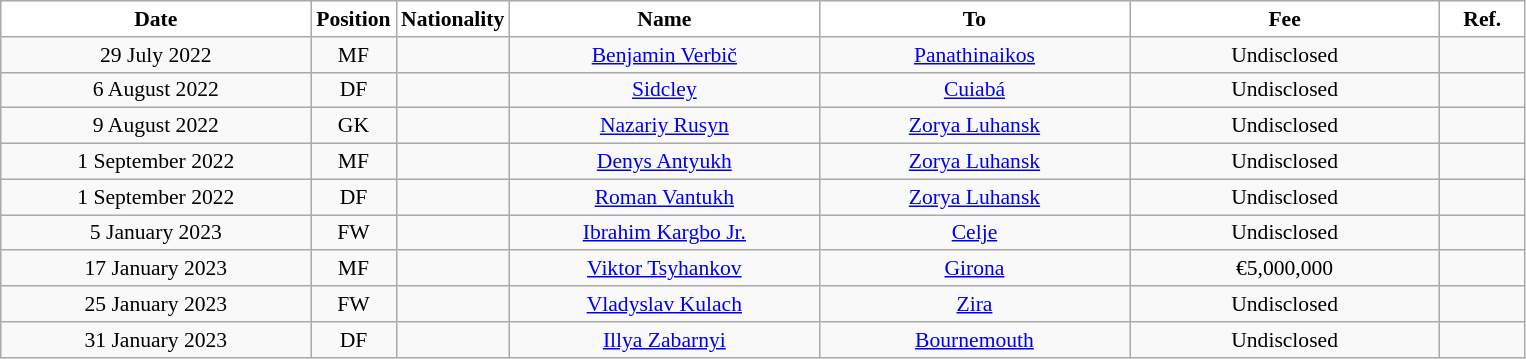<table class="wikitable" style="text-align:center; font-size:90%; ">
<tr>
<th style="background:#ffffff; color:black; width:200px;">Date</th>
<th style="background:#ffffff; color:black; width:50px;">Position</th>
<th style="background:#ffffff; color:black; width:50px;">Nationality</th>
<th style="background:#ffffff; color:black; width:200px;">Name</th>
<th style="background:#ffffff; color:black; width:200px;">To</th>
<th style="background:#ffffff; color:black; width:200px;">Fee</th>
<th style="background:#ffffff; color:black; width:50px;">Ref.</th>
</tr>
<tr>
<td>29 July 2022</td>
<td>MF</td>
<td></td>
<td><a href='#'>Benjamin Verbič</a></td>
<td><a href='#'>Panathinaikos</a></td>
<td>Undisclosed</td>
<td></td>
</tr>
<tr>
<td>6 August 2022</td>
<td>DF</td>
<td></td>
<td><a href='#'>Sidcley</a></td>
<td><a href='#'>Cuiabá</a></td>
<td>Undisclosed</td>
<td></td>
</tr>
<tr>
<td>9 August 2022</td>
<td>GK</td>
<td></td>
<td><a href='#'>Nazariy Rusyn</a></td>
<td><a href='#'>Zorya Luhansk</a></td>
<td>Undisclosed</td>
<td></td>
</tr>
<tr>
<td>1 September 2022</td>
<td>MF</td>
<td></td>
<td><a href='#'>Denys Antyukh</a></td>
<td><a href='#'>Zorya Luhansk</a></td>
<td>Undisclosed</td>
<td></td>
</tr>
<tr>
<td>1 September 2022</td>
<td>DF</td>
<td></td>
<td><a href='#'>Roman Vantukh</a></td>
<td><a href='#'>Zorya Luhansk</a></td>
<td>Undisclosed</td>
<td></td>
</tr>
<tr>
<td>5 January 2023</td>
<td>FW</td>
<td></td>
<td><a href='#'>Ibrahim Kargbo Jr.</a></td>
<td><a href='#'>Celje</a></td>
<td>Undisclosed</td>
<td></td>
</tr>
<tr>
<td>17 January 2023</td>
<td>MF</td>
<td></td>
<td><a href='#'>Viktor Tsyhankov</a></td>
<td><a href='#'>Girona</a></td>
<td>€5,000,000</td>
<td></td>
</tr>
<tr>
<td>25 January 2023</td>
<td>FW</td>
<td></td>
<td><a href='#'>Vladyslav Kulach</a></td>
<td><a href='#'>Zira</a></td>
<td>Undisclosed</td>
<td></td>
</tr>
<tr>
<td>31 January 2023</td>
<td>DF</td>
<td></td>
<td><a href='#'>Illya Zabarnyi</a></td>
<td><a href='#'>Bournemouth</a></td>
<td>Undisclosed</td>
<td></td>
</tr>
</table>
